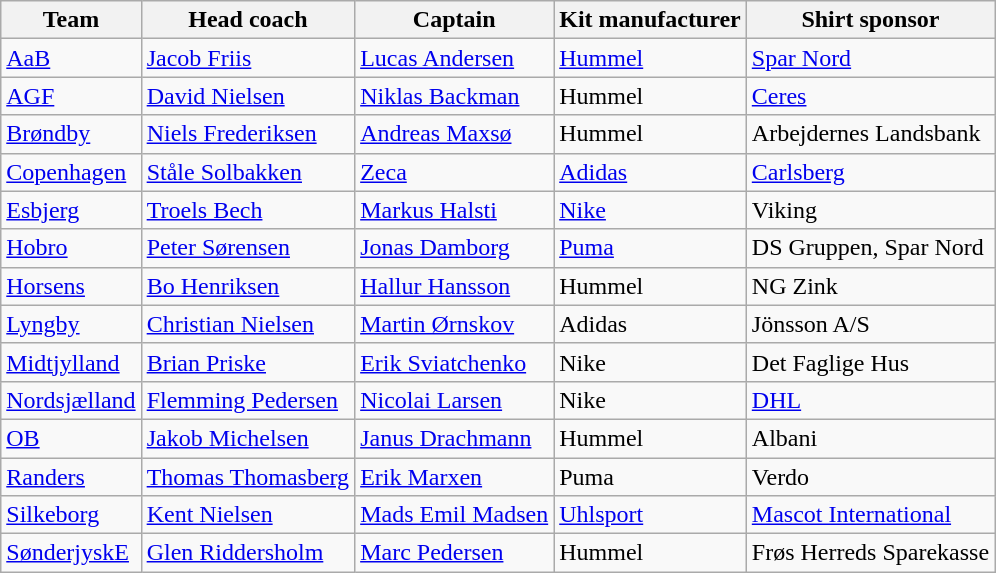<table class="wikitable sortable" style="text-align: left;">
<tr>
<th>Team</th>
<th>Head coach</th>
<th>Captain</th>
<th>Kit manufacturer</th>
<th>Shirt sponsor</th>
</tr>
<tr>
<td><a href='#'>AaB</a></td>
<td> <a href='#'>Jacob Friis</a></td>
<td> <a href='#'>Lucas Andersen</a></td>
<td><a href='#'>Hummel</a></td>
<td><a href='#'>Spar Nord</a></td>
</tr>
<tr>
<td><a href='#'>AGF</a></td>
<td> <a href='#'>David Nielsen</a></td>
<td> <a href='#'>Niklas Backman</a></td>
<td>Hummel</td>
<td><a href='#'>Ceres</a></td>
</tr>
<tr>
<td><a href='#'>Brøndby</a></td>
<td> <a href='#'>Niels Frederiksen</a></td>
<td> <a href='#'>Andreas Maxsø</a></td>
<td>Hummel</td>
<td>Arbejdernes Landsbank</td>
</tr>
<tr>
<td><a href='#'>Copenhagen</a></td>
<td> <a href='#'>Ståle Solbakken</a></td>
<td> <a href='#'>Zeca</a></td>
<td><a href='#'>Adidas</a></td>
<td><a href='#'>Carlsberg</a></td>
</tr>
<tr>
<td><a href='#'>Esbjerg</a></td>
<td> <a href='#'>Troels Bech</a></td>
<td> <a href='#'>Markus Halsti</a></td>
<td><a href='#'>Nike</a></td>
<td>Viking</td>
</tr>
<tr>
<td><a href='#'>Hobro</a></td>
<td> <a href='#'>Peter Sørensen</a></td>
<td> <a href='#'>Jonas Damborg</a></td>
<td><a href='#'>Puma</a></td>
<td>DS Gruppen, Spar Nord</td>
</tr>
<tr>
<td><a href='#'>Horsens</a></td>
<td> <a href='#'>Bo Henriksen</a></td>
<td> <a href='#'>Hallur Hansson</a></td>
<td>Hummel</td>
<td>NG Zink</td>
</tr>
<tr>
<td><a href='#'>Lyngby</a></td>
<td> <a href='#'>Christian Nielsen</a></td>
<td> <a href='#'>Martin Ørnskov</a></td>
<td>Adidas</td>
<td>Jönsson A/S</td>
</tr>
<tr>
<td><a href='#'>Midtjylland</a></td>
<td> <a href='#'>Brian Priske</a></td>
<td> <a href='#'>Erik Sviatchenko</a></td>
<td>Nike</td>
<td>Det Faglige Hus</td>
</tr>
<tr>
<td><a href='#'>Nordsjælland</a></td>
<td> <a href='#'>Flemming Pedersen</a></td>
<td> <a href='#'>Nicolai Larsen</a></td>
<td>Nike</td>
<td><a href='#'>DHL</a></td>
</tr>
<tr>
<td><a href='#'>OB</a></td>
<td> <a href='#'>Jakob Michelsen</a></td>
<td> <a href='#'>Janus Drachmann</a></td>
<td>Hummel</td>
<td>Albani</td>
</tr>
<tr>
<td><a href='#'>Randers</a></td>
<td> <a href='#'>Thomas Thomasberg</a></td>
<td> <a href='#'>Erik Marxen</a></td>
<td>Puma</td>
<td>Verdo</td>
</tr>
<tr>
<td><a href='#'>Silkeborg</a></td>
<td> <a href='#'>Kent Nielsen</a></td>
<td> <a href='#'>Mads Emil Madsen</a></td>
<td><a href='#'>Uhlsport</a></td>
<td><a href='#'>Mascot International</a></td>
</tr>
<tr>
<td><a href='#'>SønderjyskE</a></td>
<td> <a href='#'>Glen Riddersholm</a></td>
<td> <a href='#'>Marc Pedersen</a></td>
<td>Hummel</td>
<td>Frøs Herreds Sparekasse</td>
</tr>
</table>
